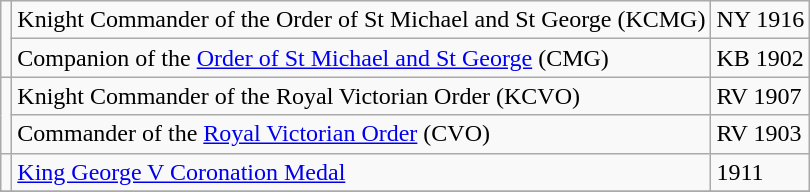<table class="wikitable">
<tr>
<td rowspan=2></td>
<td>Knight Commander of the Order of St Michael and St George (KCMG)</td>
<td>NY 1916</td>
</tr>
<tr>
<td>Companion of the <a href='#'>Order of St Michael and St George</a> (CMG)</td>
<td>KB 1902</td>
</tr>
<tr>
<td rowspan=2></td>
<td>Knight Commander of the Royal Victorian Order (KCVO)</td>
<td>RV 1907</td>
</tr>
<tr>
<td>Commander of the <a href='#'>Royal Victorian Order</a> (CVO)</td>
<td>RV 1903</td>
</tr>
<tr>
<td></td>
<td><a href='#'>King George V Coronation Medal</a></td>
<td>1911</td>
</tr>
<tr>
</tr>
</table>
